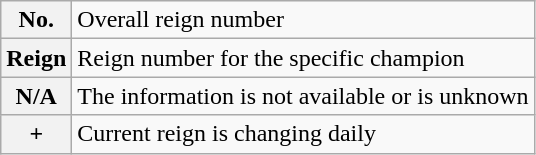<table class="wikitable">
<tr>
<th><strong>No.</strong></th>
<td>Overall reign number</td>
</tr>
<tr>
<th><strong>Reign</strong></th>
<td>Reign number for the specific champion</td>
</tr>
<tr>
<th>N/A</th>
<td>The information is not available or is unknown</td>
</tr>
<tr>
<th><strong>+</strong></th>
<td>Current reign is changing daily</td>
</tr>
</table>
